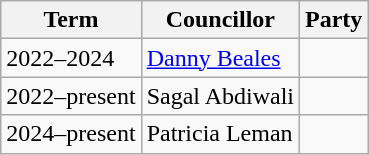<table class="wikitable">
<tr>
<th>Term</th>
<th>Councillor</th>
<th colspan=2>Party</th>
</tr>
<tr>
<td>2022–2024</td>
<td><a href='#'>Danny Beales</a></td>
<td></td>
</tr>
<tr>
<td>2022–present</td>
<td>Sagal Abdiwali</td>
<td></td>
</tr>
<tr>
<td>2024–present</td>
<td>Patricia Leman</td>
<td></td>
</tr>
</table>
